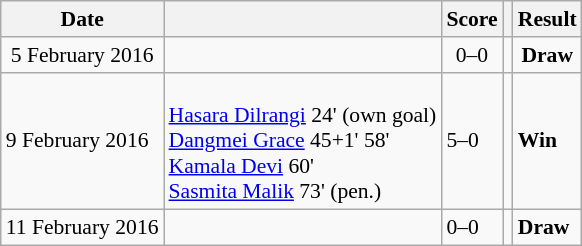<table class="wikitable" border="1" style="font-size:90%;" style="text-align:center;">
<tr>
<th>Date</th>
<th></th>
<th>Score</th>
<th></th>
<th>Result</th>
</tr>
<tr align=center>
<td>5 February 2016</td>
<td></td>
<td>0–0</td>
<td></td>
<td><strong>Draw</strong></td>
</tr>
<tr>
<td>9 February 2016</td>
<td><br><a href='#'>Hasara Dilrangi</a> 24' (own goal)<br><a href='#'>Dangmei Grace</a>  45+1' 58'<br><a href='#'>Kamala Devi</a> 60'<br><a href='#'>Sasmita Malik</a> 73' (pen.)</td>
<td>5–0</td>
<td></td>
<td><strong>Win</strong></td>
</tr>
<tr>
<td>11 February 2016</td>
<td></td>
<td>0–0</td>
<td></td>
<td><strong>Draw</strong></td>
</tr>
</table>
